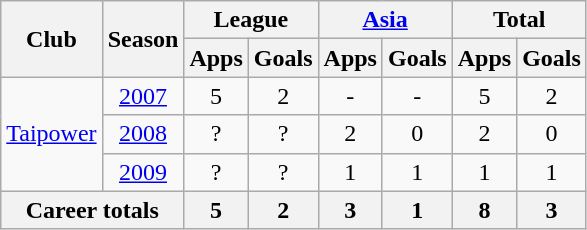<table class="wikitable" style="text-align: center;">
<tr>
<th rowspan="2">Club</th>
<th rowspan="2">Season</th>
<th colspan="2">League</th>
<th colspan="2"><a href='#'>Asia</a></th>
<th colspan="2">Total</th>
</tr>
<tr>
<th>Apps</th>
<th>Goals</th>
<th>Apps</th>
<th>Goals</th>
<th>Apps</th>
<th>Goals</th>
</tr>
<tr>
<td style="text-align: left;" rowspan="3"><a href='#'>Taipower</a></td>
<td><a href='#'>2007</a></td>
<td>5</td>
<td>2</td>
<td>-</td>
<td>-</td>
<td>5</td>
<td>2</td>
</tr>
<tr>
<td><a href='#'>2008</a></td>
<td>?</td>
<td>?</td>
<td>2</td>
<td>0</td>
<td>2</td>
<td>0</td>
</tr>
<tr>
<td><a href='#'>2009</a></td>
<td>?</td>
<td>?</td>
<td>1</td>
<td>1</td>
<td>1</td>
<td>1</td>
</tr>
<tr>
<th colspan="2">Career totals</th>
<th>5</th>
<th>2</th>
<th>3</th>
<th>1</th>
<th>8</th>
<th>3</th>
</tr>
</table>
